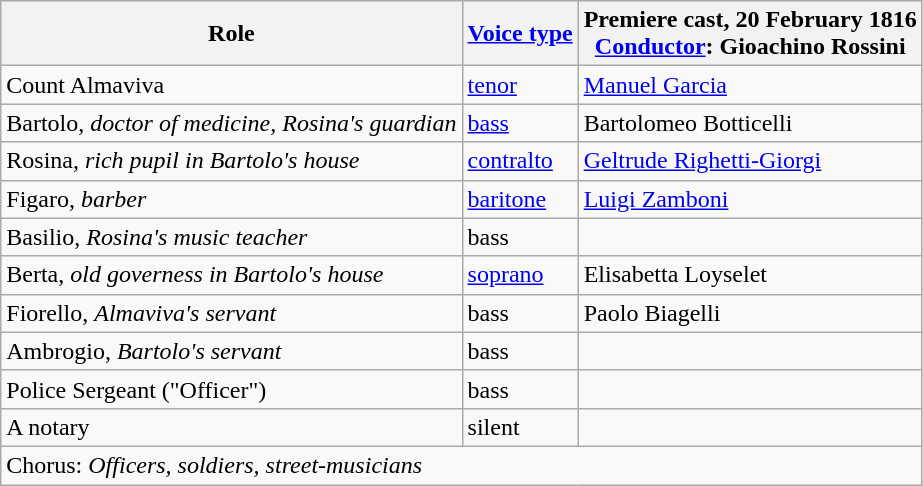<table class="wikitable">
<tr>
<th>Role</th>
<th><a href='#'>Voice type</a></th>
<th>Premiere cast, 20 February 1816<br><a href='#'>Conductor</a>: Gioachino Rossini</th>
</tr>
<tr>
<td>Count Almaviva</td>
<td><a href='#'>tenor</a></td>
<td><a href='#'>Manuel Garcia</a></td>
</tr>
<tr>
<td>Bartolo, <em>doctor of medicine, Rosina's guardian</em></td>
<td><a href='#'>bass</a></td>
<td>Bartolomeo Botticelli</td>
</tr>
<tr>
<td>Rosina, <em>rich pupil in Bartolo's house</em></td>
<td><a href='#'>contralto</a></td>
<td><a href='#'>Geltrude Righetti-Giorgi</a></td>
</tr>
<tr>
<td>Figaro, <em>barber</em></td>
<td><a href='#'>baritone</a></td>
<td><a href='#'>Luigi Zamboni</a></td>
</tr>
<tr>
<td>Basilio, <em>Rosina's music teacher</em></td>
<td>bass</td>
<td></td>
</tr>
<tr>
<td>Berta, <em>old governess in Bartolo's house</em></td>
<td><a href='#'>soprano</a></td>
<td>Elisabetta Loyselet</td>
</tr>
<tr>
<td>Fiorello, <em>Almaviva's servant</em></td>
<td>bass</td>
<td>Paolo Biagelli</td>
</tr>
<tr>
<td>Ambrogio, <em>Bartolo's servant</em></td>
<td>bass</td>
<td></td>
</tr>
<tr>
<td>Police Sergeant ("Officer")</td>
<td>bass</td>
<td></td>
</tr>
<tr>
<td>A notary</td>
<td>silent</td>
<td></td>
</tr>
<tr>
<td colspan="3">Chorus: <em>Officers, soldiers, street-musicians</em></td>
</tr>
</table>
